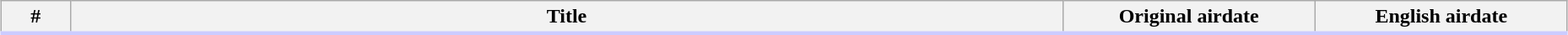<table class="wikitable" style="width:98%; margin:auto; background:#FFF;">
<tr style="border-bottom: 3px solid #CCF;">
<th style="width:3em;">#</th>
<th>Title</th>
<th style="width:12em;">Original airdate</th>
<th style="width:12em;">English airdate<br>

</th>
</tr>
</table>
